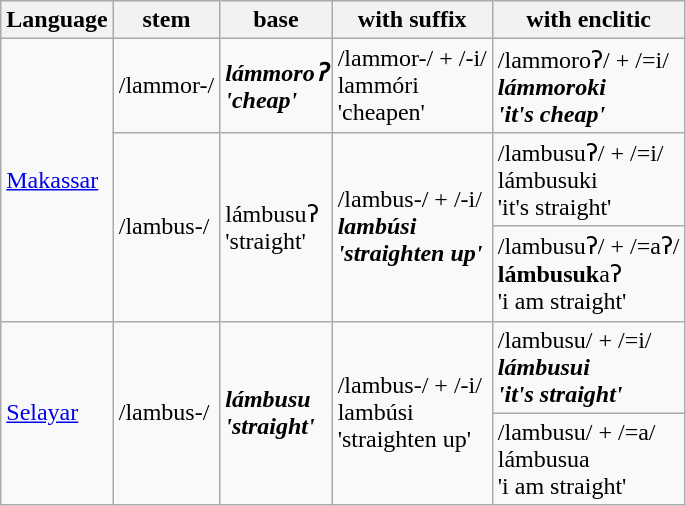<table class="wikitable">
<tr>
<th>Language</th>
<th>stem</th>
<th>base</th>
<th>with suffix</th>
<th>with enclitic</th>
</tr>
<tr>
<td rowspan="3"><a href='#'>Makassar</a></td>
<td>/lammor-/</td>
<td><strong><em>lámmor<strong>oʔ<em><br>'cheap'</td>
<td>/lammor-/ + /-i/<br></em></strong>lammór</strong>i</em><br>'cheapen'</td>
<td>/lammoroʔ/ + /=i/<br><strong><em>lámmorok<strong>i<em><br>'it's cheap'</td>
</tr>
<tr>
<td rowspan="2">/lambus-/</td>
<td rowspan="2"></em></strong>lámbus</strong>uʔ</em><br>'straight'</td>
<td rowspan="2">/lambus-/ + /-i/<br><strong><em>lambús<strong>i<em><br>'straighten up'</td>
<td>/lambusuʔ/ + /=i/<br></em></strong>lámbusuk</strong>i</em><br>'it's straight'</td>
</tr>
<tr>
<td>/lambusuʔ/ + /=aʔ/<br><strong>lámbusuk</strong>aʔ<br>'i am straight'</td>
</tr>
<tr>
<td rowspan="2"><a href='#'>Selayar</a></td>
<td rowspan="2">/lambus-/</td>
<td rowspan="2"><strong><em>lámbus<strong>u<em><br>'straight'</td>
<td rowspan="2">/lambus-/ + /-i/<br></em></strong>lambús</strong>i</em><br>'straighten up'</td>
<td>/lambusu/ + /=i/<br><strong><em>lámbusu<strong>i<em><br>'it's straight'</td>
</tr>
<tr>
<td>/lambusu/ + /=a/<br></em></strong>lámbusu</strong>a</em><br>'i am straight'</td>
</tr>
</table>
